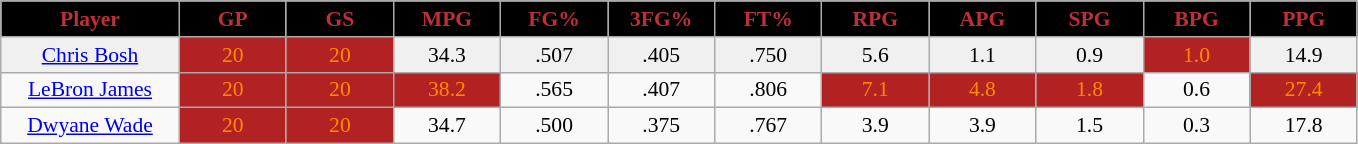<table class="wikitable sortable" style="font-size:90%;">
<tr>
<th style="background:black; color:#bf2f38; width:10%;">Player</th>
<th style="background:black; color:#bf2f38; width:6%;">GP</th>
<th style="background:black; color:#bf2f38; width:6%;">GS</th>
<th style="background:black; color:#bf2f38; width:6%;">MPG</th>
<th style="background:black; color:#bf2f38; width:6%;">FG%</th>
<th style="background:black; color:#bf2f38; width:6%;">3FG%</th>
<th style="background:black; color:#bf2f38; width:6%;">FT%</th>
<th style="background:black; color:#bf2f38; width:6%;">RPG</th>
<th style="background:black; color:#bf2f38; width:6%;">APG</th>
<th style="background:black; color:#bf2f38; width:6%;">SPG</th>
<th style="background:black; color:#bf2f38; width:6%;">BPG</th>
<th style="background:black; color:#bf2f38; width:6%;">PPG</th>
</tr>
<tr style="text-align:center; background:#f0f0f0;">
<td><a href='#'>Chris Bosh</a></td>
<td style="background:#B22222;color:#FF8C00;">20</td>
<td style="background:#B22222;color:#FF8C00;">20</td>
<td>34.3</td>
<td>.507</td>
<td>.405</td>
<td>.750</td>
<td>5.6</td>
<td>1.1</td>
<td>0.9</td>
<td style="background:#B22222;color:#FF8C00;">1.0</td>
<td>14.9</td>
</tr>
<tr style="text-align:center;" bgcolor="">
<td><a href='#'>LeBron James</a></td>
<td style="background:#B22222;color:#FF8C00;">20</td>
<td style="background:#B22222;color:#FF8C00;">20</td>
<td style="background:#B22222;color:#FF8C00;">38.2</td>
<td>.565</td>
<td>.407</td>
<td>.806</td>
<td style="background:#B22222;color:#FF8C00;">7.1</td>
<td style="background:#B22222;color:#FF8C00;">4.8</td>
<td style="background:#B22222;color:#FF8C00;">1.8</td>
<td>0.6</td>
<td style="background:#B22222;color:#FF8C00;">27.4</td>
</tr>
<tr style="text-align:center;" bgcolor="">
<td><a href='#'>Dwyane Wade</a></td>
<td style="background:#B22222;color:#FF8C00;">20</td>
<td style="background:#B22222;color:#FF8C00;">20</td>
<td>34.7</td>
<td>.500</td>
<td>.375</td>
<td>.767</td>
<td>3.9</td>
<td>3.9</td>
<td>1.5</td>
<td>0.3</td>
<td>17.8</td>
</tr>
</table>
